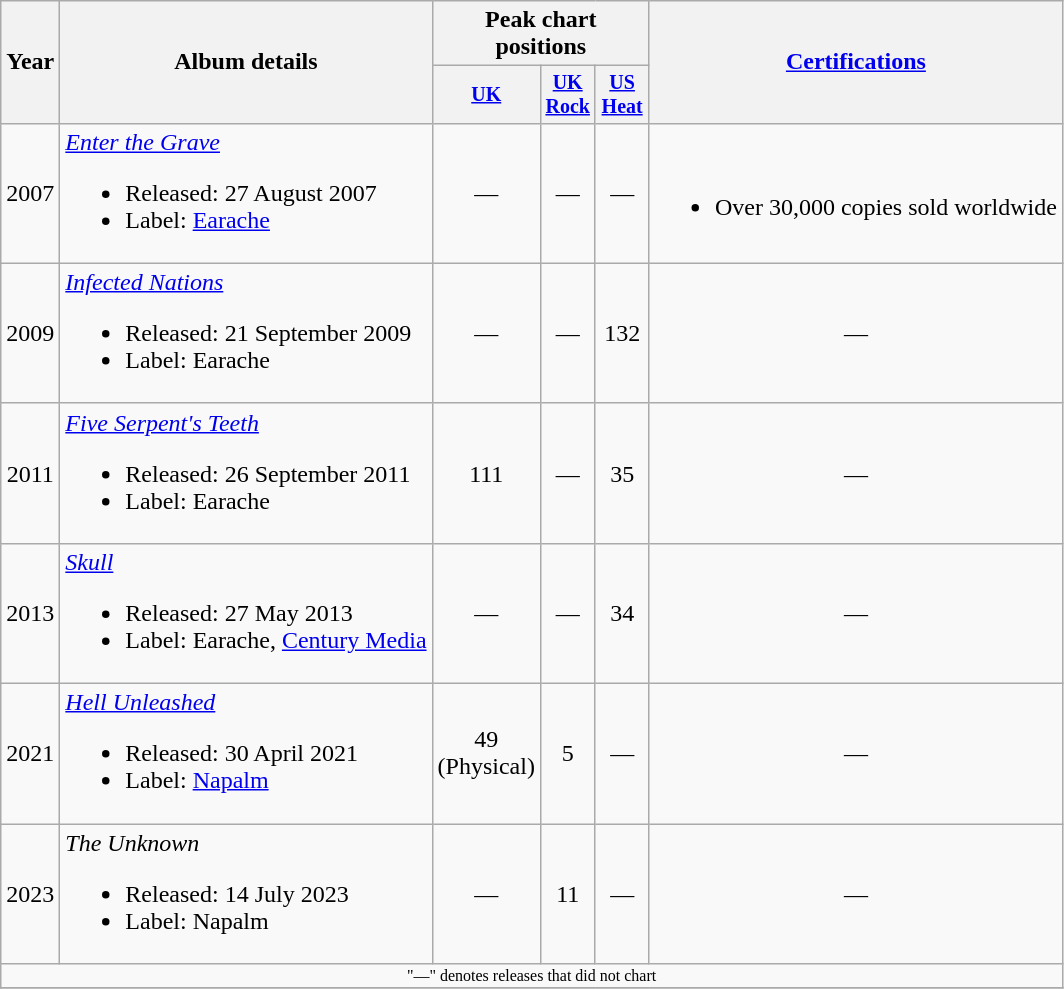<table class="wikitable" style="text-align:center;">
<tr>
<th rowspan="2">Year</th>
<th rowspan="2">Album details</th>
<th colspan="3">Peak chart positions</th>
<th rowspan="2"><a href='#'>Certifications</a></th>
</tr>
<tr style="font-size:smaller;">
<th width="30"><a href='#'>UK</a></th>
<th width="30"><a href='#'>UK Rock</a></th>
<th width="30"><a href='#'>US<br>Heat</a></th>
</tr>
<tr>
<td>2007</td>
<td align="left"><em><a href='#'>Enter the Grave</a></em><br><ul><li>Released: 27 August 2007</li><li>Label: <a href='#'>Earache</a></li></ul></td>
<td>—</td>
<td>—</td>
<td>—</td>
<td><br><ul><li>Over 30,000 copies sold worldwide</li></ul></td>
</tr>
<tr>
<td>2009</td>
<td align="left"><em><a href='#'>Infected Nations</a></em><br><ul><li>Released: 21 September 2009</li><li>Label: Earache</li></ul></td>
<td>—</td>
<td>—</td>
<td>132</td>
<td>—</td>
</tr>
<tr>
<td>2011</td>
<td align="left"><em><a href='#'>Five Serpent's Teeth</a></em><br><ul><li>Released: 26 September 2011</li><li>Label: Earache</li></ul></td>
<td>111</td>
<td>—</td>
<td>35</td>
<td>—</td>
</tr>
<tr>
<td>2013</td>
<td align="left"><em><a href='#'>Skull</a></em><br><ul><li>Released: 27 May 2013</li><li>Label: Earache, <a href='#'>Century Media</a></li></ul></td>
<td>—</td>
<td>—</td>
<td>34</td>
<td>—</td>
</tr>
<tr>
<td>2021</td>
<td align="left"><em><a href='#'>Hell Unleashed</a></em><br><ul><li>Released: 30 April 2021</li><li>Label: <a href='#'>Napalm</a></li></ul></td>
<td>49 (Physical)</td>
<td>5</td>
<td>—</td>
<td>—</td>
</tr>
<tr>
<td>2023</td>
<td align="left"><em>The Unknown</em><br><ul><li>Released: 14 July 2023</li><li>Label: Napalm</li></ul></td>
<td>—</td>
<td>11</td>
<td>—</td>
<td>—</td>
</tr>
<tr>
<td colspan="20" style="font-size:8pt">"—" denotes releases that did not chart</td>
</tr>
<tr>
</tr>
</table>
